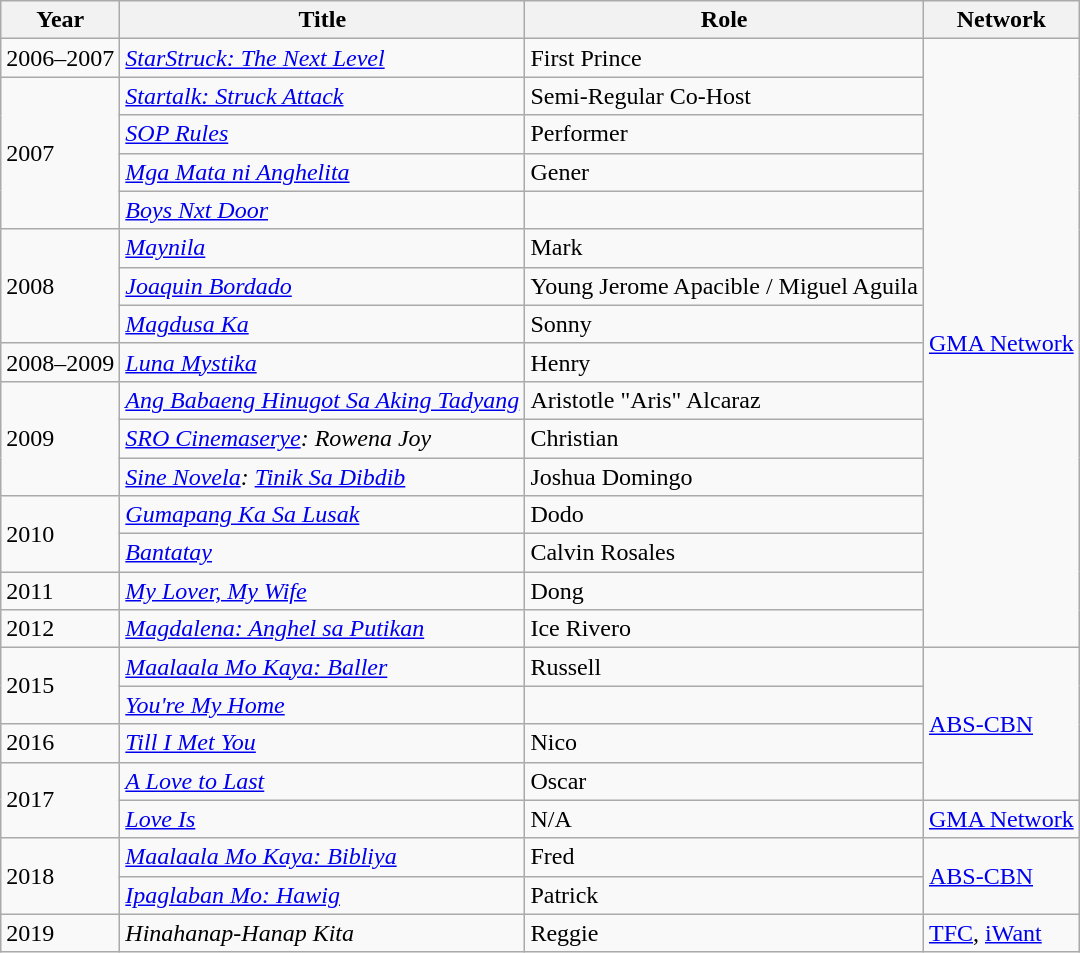<table class="wikitable sortable">
<tr>
<th>Year</th>
<th>Title</th>
<th>Role</th>
<th>Network</th>
</tr>
<tr>
<td>2006–2007</td>
<td><em><a href='#'>StarStruck: The Next Level</a></em></td>
<td>First Prince</td>
<td rowspan="16"><a href='#'>GMA Network</a></td>
</tr>
<tr>
<td rowspan="4">2007</td>
<td><em><a href='#'>Startalk: Struck Attack</a></em></td>
<td>Semi-Regular Co-Host</td>
</tr>
<tr>
<td><em><a href='#'>SOP Rules</a></em></td>
<td>Performer</td>
</tr>
<tr>
<td><em><a href='#'>Mga Mata ni Anghelita</a></em></td>
<td>Gener</td>
</tr>
<tr>
<td><em><a href='#'>Boys Nxt Door</a></em></td>
<td></td>
</tr>
<tr>
<td rowspan="3">2008</td>
<td><em><a href='#'>Maynila</a></em></td>
<td>Mark</td>
</tr>
<tr>
<td><em><a href='#'>Joaquin Bordado</a></em></td>
<td>Young Jerome Apacible / Miguel Aguila</td>
</tr>
<tr>
<td><em><a href='#'>Magdusa Ka</a></em></td>
<td>Sonny</td>
</tr>
<tr>
<td>2008–2009</td>
<td><em><a href='#'>Luna Mystika</a></em></td>
<td>Henry</td>
</tr>
<tr>
<td rowspan="3">2009</td>
<td><em><a href='#'>Ang Babaeng Hinugot Sa Aking Tadyang</a></em></td>
<td>Aristotle "Aris" Alcaraz</td>
</tr>
<tr>
<td><em><a href='#'>SRO Cinemaserye</a>: Rowena Joy</em></td>
<td>Christian</td>
</tr>
<tr>
<td><em><a href='#'>Sine Novela</a>: <a href='#'>Tinik Sa Dibdib</a></em></td>
<td>Joshua Domingo</td>
</tr>
<tr>
<td rowspan="2">2010</td>
<td><em><a href='#'>Gumapang Ka Sa Lusak</a></em></td>
<td>Dodo</td>
</tr>
<tr>
<td><em><a href='#'>Bantatay</a></em></td>
<td>Calvin Rosales</td>
</tr>
<tr>
<td>2011</td>
<td><em><a href='#'>My Lover, My Wife</a></em></td>
<td>Dong</td>
</tr>
<tr>
<td>2012</td>
<td><em><a href='#'>Magdalena: Anghel sa Putikan</a></em></td>
<td>Ice Rivero</td>
</tr>
<tr>
<td rowspan="2">2015</td>
<td><em><a href='#'>Maalaala Mo Kaya: Baller</a></em></td>
<td>Russell</td>
<td rowspan="4"><a href='#'>ABS-CBN</a></td>
</tr>
<tr>
<td><em><a href='#'>You're My Home</a></em></td>
<td></td>
</tr>
<tr>
<td>2016</td>
<td><em><a href='#'>Till I Met You</a></em></td>
<td>Nico</td>
</tr>
<tr>
<td rowspan=2>2017</td>
<td><em><a href='#'>A Love to Last</a></em></td>
<td>Oscar</td>
</tr>
<tr>
<td><em><a href='#'>Love Is</a></em></td>
<td>N/A</td>
<td><a href='#'>GMA Network</a></td>
</tr>
<tr>
<td rowspan=2>2018</td>
<td><em><a href='#'> Maalaala Mo Kaya: Bibliya</a></em></td>
<td>Fred</td>
<td rowspan="2"><a href='#'>ABS-CBN</a></td>
</tr>
<tr>
<td><em><a href='#'>Ipaglaban Mo: Hawig</a></em></td>
<td>Patrick</td>
</tr>
<tr>
<td>2019</td>
<td><em>Hinahanap-Hanap Kita</em></td>
<td>Reggie</td>
<td><a href='#'>TFC</a>, <a href='#'>iWant</a></td>
</tr>
</table>
